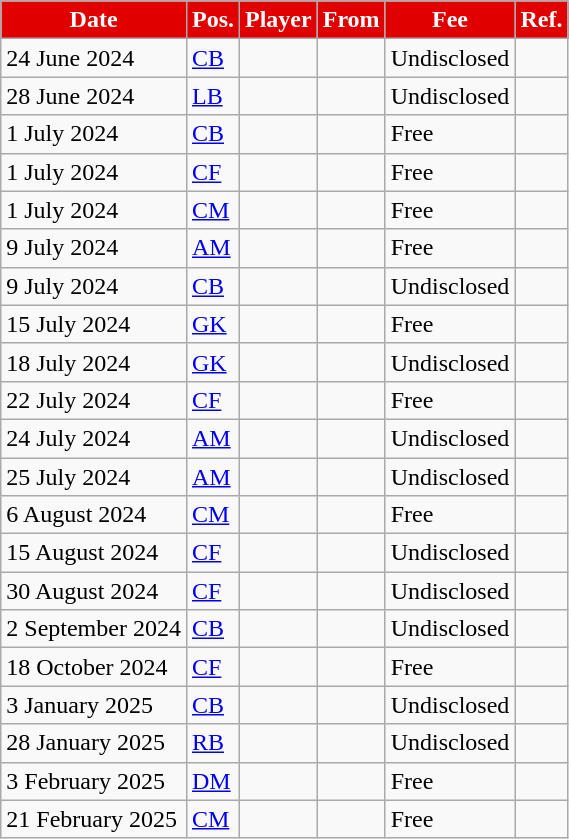<table class="wikitable plainrowheaders sortable">
<tr>
<th style="background:#E00000;color:#fff;">Date</th>
<th style="background:#E00000;color:#fff;">Pos.</th>
<th style="background:#E00000;color:#fff;">Player</th>
<th style="background:#E00000;color:#fff;">From</th>
<th style="background:#E00000;color:#fff;">Fee</th>
<th style="background:#E00000;color:#fff;">Ref.</th>
</tr>
<tr>
<td>24 June 2024</td>
<td><a href='#'>CB</a></td>
<td></td>
<td></td>
<td>Undisclosed</td>
<td></td>
</tr>
<tr>
<td>28 June 2024</td>
<td><a href='#'>LB</a></td>
<td></td>
<td></td>
<td>Undisclosed</td>
<td></td>
</tr>
<tr>
<td>1 July 2024</td>
<td><a href='#'>CB</a></td>
<td></td>
<td></td>
<td>Free</td>
<td></td>
</tr>
<tr>
<td>1 July 2024</td>
<td><a href='#'>CF</a></td>
<td></td>
<td></td>
<td>Free</td>
<td></td>
</tr>
<tr>
<td>1 July 2024</td>
<td><a href='#'>CM</a></td>
<td></td>
<td></td>
<td>Free</td>
<td></td>
</tr>
<tr>
<td>9 July 2024</td>
<td><a href='#'>AM</a></td>
<td></td>
<td></td>
<td>Free</td>
<td></td>
</tr>
<tr>
<td>9 July 2024</td>
<td><a href='#'>CB</a></td>
<td></td>
<td></td>
<td>Undisclosed</td>
<td></td>
</tr>
<tr>
<td>15 July 2024</td>
<td><a href='#'>GK</a></td>
<td></td>
<td></td>
<td>Free</td>
<td></td>
</tr>
<tr>
<td>18 July 2024</td>
<td><a href='#'>GK</a></td>
<td></td>
<td></td>
<td>Undisclosed</td>
<td></td>
</tr>
<tr>
<td>22 July 2024</td>
<td><a href='#'>CF</a></td>
<td></td>
<td></td>
<td>Free</td>
<td></td>
</tr>
<tr>
<td>24 July 2024</td>
<td><a href='#'>AM</a></td>
<td></td>
<td></td>
<td>Undisclosed</td>
<td></td>
</tr>
<tr>
<td>25 July 2024</td>
<td><a href='#'>AM</a></td>
<td></td>
<td></td>
<td>Undisclosed</td>
<td></td>
</tr>
<tr>
<td>6 August 2024</td>
<td><a href='#'>CM</a></td>
<td></td>
<td></td>
<td>Free</td>
<td></td>
</tr>
<tr>
<td>15 August 2024</td>
<td><a href='#'>CF</a></td>
<td></td>
<td></td>
<td>Undisclosed</td>
<td></td>
</tr>
<tr>
<td>30 August 2024</td>
<td><a href='#'>CF</a></td>
<td></td>
<td></td>
<td>Undisclosed</td>
<td></td>
</tr>
<tr>
<td>2 September 2024</td>
<td><a href='#'>CB</a></td>
<td></td>
<td></td>
<td>Undisclosed</td>
<td></td>
</tr>
<tr>
<td>18 October 2024</td>
<td><a href='#'>CF</a></td>
<td></td>
<td></td>
<td>Free</td>
<td></td>
</tr>
<tr>
<td>3 January 2025</td>
<td><a href='#'>CB</a></td>
<td></td>
<td></td>
<td>Undisclosed</td>
<td></td>
</tr>
<tr>
<td>28 January 2025</td>
<td><a href='#'>RB</a></td>
<td></td>
<td></td>
<td>Undisclosed</td>
<td></td>
</tr>
<tr>
<td>3 February 2025</td>
<td><a href='#'>DM</a></td>
<td></td>
<td></td>
<td>Free</td>
<td></td>
</tr>
<tr>
<td>21 February 2025</td>
<td><a href='#'>CM</a></td>
<td></td>
<td></td>
<td>Free</td>
<td></td>
</tr>
</table>
